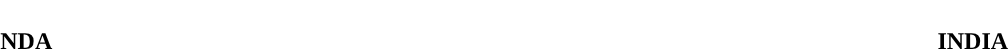<table style="width:100%; text-align:center;">
<tr style="color:white;">
<td style="background:"><strong>19</strong></td>
<td style="background:"><strong>9</strong></td>
</tr>
<tr>
<td><span><strong>NDA</strong></span></td>
<td><span><strong>INDIA</strong></span></td>
</tr>
</table>
